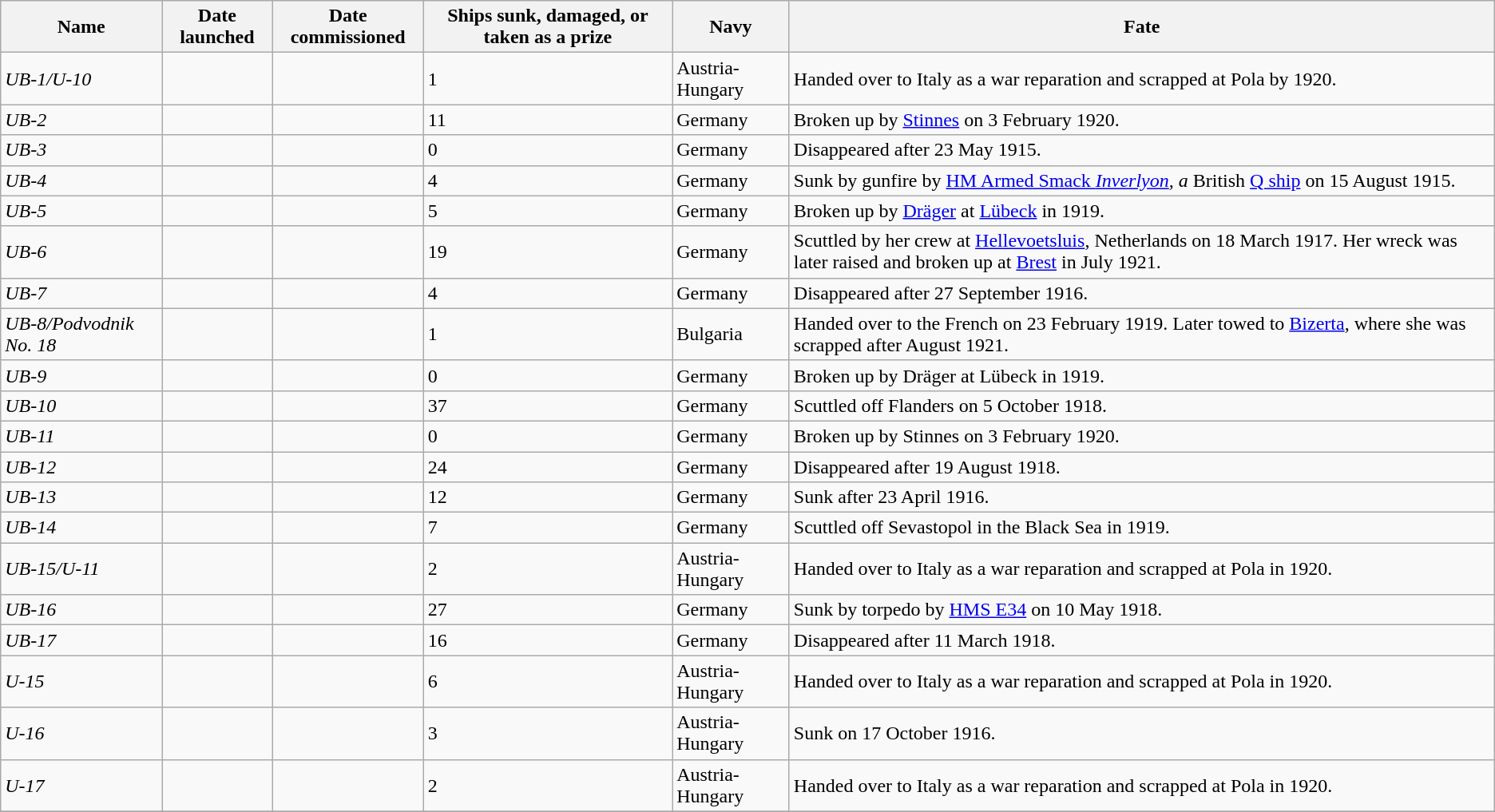<table class="wikitable sortable" style="text-align:left;">
<tr>
<th>Name</th>
<th>Date launched</th>
<th>Date commissioned</th>
<th>Ships sunk, damaged, or taken as a prize</th>
<th>Navy</th>
<th>Fate</th>
</tr>
<tr>
<td><em>UB-1/U-10</em></td>
<td></td>
<td></td>
<td>1</td>
<td>Austria-Hungary</td>
<td>Handed over to Italy as a war reparation and scrapped at Pola by 1920.</td>
</tr>
<tr>
<td><em>UB-2</em></td>
<td></td>
<td></td>
<td>11</td>
<td>Germany</td>
<td>Broken up by <a href='#'>Stinnes</a> on 3 February 1920.</td>
</tr>
<tr>
<td><em>UB-3</em></td>
<td></td>
<td></td>
<td>0</td>
<td>Germany</td>
<td>Disappeared after 23 May 1915.</td>
</tr>
<tr>
<td><em>UB-4</em></td>
<td></td>
<td></td>
<td>4</td>
<td>Germany</td>
<td>Sunk by gunfire by <a href='#'>HM Armed Smack <em>Inverlyon</em></a><em>, a</em> British <a href='#'>Q ship</a> on 15 August 1915.</td>
</tr>
<tr>
<td><em>UB-5</em></td>
<td></td>
<td></td>
<td>5</td>
<td>Germany</td>
<td>Broken up by <a href='#'>Dräger</a> at <a href='#'>Lübeck</a> in 1919.</td>
</tr>
<tr>
<td><em>UB-6</em></td>
<td></td>
<td></td>
<td>19</td>
<td>Germany</td>
<td>Scuttled by her crew at <a href='#'>Hellevoetsluis</a>, Netherlands on 18 March 1917. Her wreck was later raised and broken up at <a href='#'>Brest</a> in July 1921.</td>
</tr>
<tr>
<td><em>UB-7</em></td>
<td></td>
<td></td>
<td>4</td>
<td>Germany</td>
<td>Disappeared after 27 September 1916.</td>
</tr>
<tr>
<td><em>UB-8/Podvodnik No. 18</em></td>
<td></td>
<td></td>
<td>1</td>
<td>Bulgaria</td>
<td>Handed over to the French on 23 February 1919. Later towed to <a href='#'>Bizerta</a>, where she was scrapped after August 1921.</td>
</tr>
<tr>
<td><em>UB-9</em></td>
<td></td>
<td></td>
<td>0</td>
<td>Germany</td>
<td>Broken up by Dräger at Lübeck in 1919.</td>
</tr>
<tr>
<td><em>UB-10</em></td>
<td></td>
<td></td>
<td>37</td>
<td>Germany</td>
<td>Scuttled off Flanders on 5 October 1918.</td>
</tr>
<tr>
<td><em>UB-11</em></td>
<td></td>
<td></td>
<td>0</td>
<td>Germany</td>
<td>Broken up by Stinnes on 3 February 1920.</td>
</tr>
<tr>
<td><em>UB-12</em></td>
<td></td>
<td></td>
<td>24</td>
<td>Germany</td>
<td>Disappeared after 19 August 1918.</td>
</tr>
<tr>
<td><em>UB-13</em></td>
<td></td>
<td></td>
<td>12</td>
<td>Germany</td>
<td>Sunk after 23 April 1916.</td>
</tr>
<tr>
<td><em>UB-14</em></td>
<td></td>
<td></td>
<td>7</td>
<td>Germany</td>
<td>Scuttled off Sevastopol in the Black Sea in 1919.</td>
</tr>
<tr>
<td><em>UB-15/U-11</em></td>
<td></td>
<td></td>
<td>2</td>
<td>Austria-Hungary</td>
<td>Handed over to Italy as a war reparation and scrapped at Pola in 1920.</td>
</tr>
<tr>
<td><em>UB-16</em></td>
<td></td>
<td></td>
<td>27</td>
<td>Germany</td>
<td>Sunk by torpedo by <a href='#'>HMS E34</a> on 10 May 1918.</td>
</tr>
<tr>
<td><em>UB-17</em></td>
<td></td>
<td></td>
<td>16</td>
<td>Germany</td>
<td>Disappeared after 11 March 1918.</td>
</tr>
<tr>
<td><em>U-15</em></td>
<td></td>
<td></td>
<td>6</td>
<td>Austria-Hungary</td>
<td>Handed over to Italy as a war reparation and scrapped at Pola in 1920.</td>
</tr>
<tr>
<td><em>U-16</em></td>
<td></td>
<td></td>
<td>3</td>
<td>Austria-Hungary</td>
<td>Sunk on 17 October 1916.</td>
</tr>
<tr>
<td><em>U-17</em></td>
<td></td>
<td></td>
<td>2</td>
<td>Austria-Hungary</td>
<td>Handed over to Italy as a war reparation and scrapped at Pola in 1920.</td>
</tr>
<tr>
</tr>
</table>
